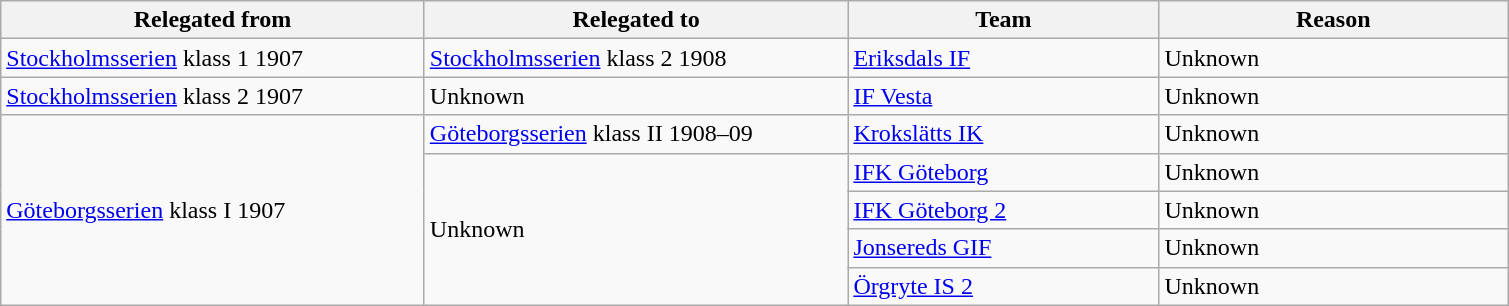<table class="wikitable" style="text-align: left;">
<tr>
<th style="width: 275px;">Relegated from</th>
<th style="width: 275px;">Relegated to</th>
<th style="width: 200px;">Team</th>
<th style="width: 225px;">Reason</th>
</tr>
<tr>
<td><a href='#'>Stockholmsserien</a> klass 1 1907</td>
<td><a href='#'>Stockholmsserien</a> klass 2 1908</td>
<td><a href='#'>Eriksdals IF</a></td>
<td>Unknown</td>
</tr>
<tr>
<td><a href='#'>Stockholmsserien</a> klass 2 1907</td>
<td>Unknown</td>
<td><a href='#'>IF Vesta</a></td>
<td>Unknown</td>
</tr>
<tr>
<td rowspan=5><a href='#'>Göteborgsserien</a> klass I 1907</td>
<td><a href='#'>Göteborgsserien</a> klass II 1908–09</td>
<td><a href='#'>Krokslätts IK</a></td>
<td>Unknown</td>
</tr>
<tr>
<td rowspan=4>Unknown</td>
<td><a href='#'>IFK Göteborg</a></td>
<td>Unknown</td>
</tr>
<tr>
<td><a href='#'>IFK Göteborg 2</a></td>
<td>Unknown</td>
</tr>
<tr>
<td><a href='#'>Jonsereds GIF</a></td>
<td>Unknown</td>
</tr>
<tr>
<td><a href='#'>Örgryte IS 2</a></td>
<td>Unknown</td>
</tr>
</table>
